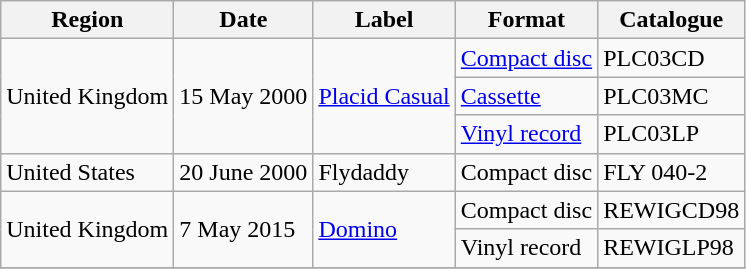<table class="wikitable">
<tr>
<th>Region</th>
<th>Date</th>
<th>Label</th>
<th>Format</th>
<th>Catalogue</th>
</tr>
<tr>
<td rowspan="3">United Kingdom</td>
<td rowspan="3">15 May 2000</td>
<td rowspan="3"><a href='#'>Placid Casual</a></td>
<td><a href='#'>Compact disc</a></td>
<td>PLC03CD</td>
</tr>
<tr>
<td><a href='#'>Cassette</a></td>
<td>PLC03MC</td>
</tr>
<tr>
<td><a href='#'>Vinyl record</a></td>
<td>PLC03LP</td>
</tr>
<tr>
<td rowspan="1">United States</td>
<td rowspan="1">20 June 2000</td>
<td rowspan="1">Flydaddy</td>
<td>Compact disc</td>
<td>FLY 040-2</td>
</tr>
<tr>
<td rowspan="2">United Kingdom</td>
<td rowspan="2">7 May 2015</td>
<td rowspan="2"><a href='#'>Domino</a></td>
<td>Compact disc</td>
<td>REWIGCD98</td>
</tr>
<tr>
<td>Vinyl record</td>
<td>REWIGLP98</td>
</tr>
<tr>
</tr>
</table>
